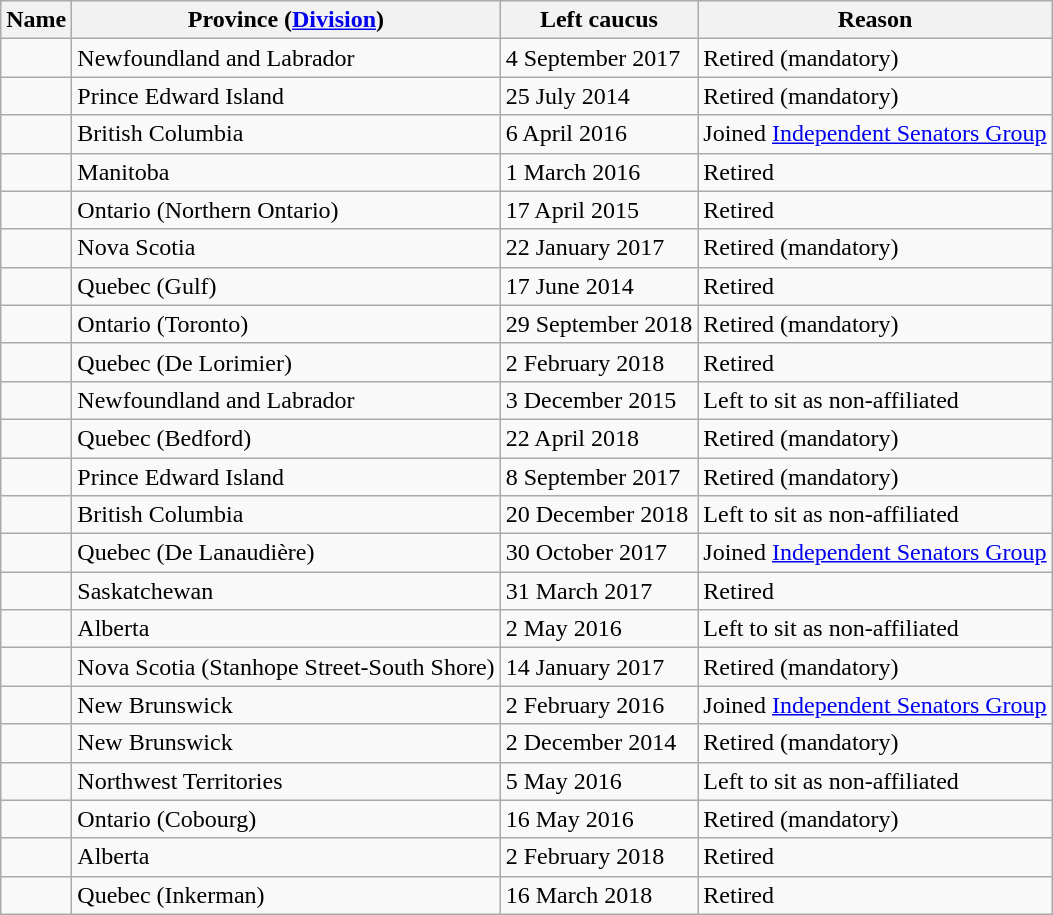<table class="sortable wikitable">
<tr>
<th>Name</th>
<th>Province (<a href='#'>Division</a>)</th>
<th>Left caucus</th>
<th>Reason</th>
</tr>
<tr>
<td></td>
<td>Newfoundland and Labrador</td>
<td>4 September 2017</td>
<td>Retired (mandatory)</td>
</tr>
<tr>
<td></td>
<td>Prince Edward Island</td>
<td>25 July 2014</td>
<td>Retired (mandatory)</td>
</tr>
<tr>
<td></td>
<td>British Columbia</td>
<td>6 April 2016</td>
<td>Joined <a href='#'>Independent Senators Group</a></td>
</tr>
<tr>
<td></td>
<td>Manitoba</td>
<td>1 March 2016</td>
<td>Retired</td>
</tr>
<tr>
<td></td>
<td>Ontario (Northern Ontario)</td>
<td>17 April 2015</td>
<td>Retired</td>
</tr>
<tr>
<td></td>
<td>Nova Scotia</td>
<td>22 January 2017</td>
<td>Retired (mandatory)</td>
</tr>
<tr>
<td></td>
<td>Quebec (Gulf)</td>
<td>17 June 2014</td>
<td>Retired</td>
</tr>
<tr>
<td></td>
<td>Ontario (Toronto)</td>
<td>29 September 2018</td>
<td>Retired (mandatory)</td>
</tr>
<tr>
<td></td>
<td>Quebec (De Lorimier)</td>
<td>2 February 2018</td>
<td>Retired</td>
</tr>
<tr>
<td></td>
<td>Newfoundland and Labrador</td>
<td>3 December 2015</td>
<td>Left to sit as non-affiliated</td>
</tr>
<tr>
<td></td>
<td>Quebec (Bedford)</td>
<td>22 April 2018</td>
<td>Retired (mandatory)</td>
</tr>
<tr>
<td></td>
<td>Prince Edward Island</td>
<td>8 September 2017</td>
<td>Retired (mandatory)</td>
</tr>
<tr>
<td></td>
<td>British Columbia</td>
<td>20 December 2018</td>
<td>Left to sit as non-affiliated</td>
</tr>
<tr>
<td></td>
<td>Quebec (De Lanaudière)</td>
<td>30 October 2017</td>
<td>Joined <a href='#'>Independent Senators Group</a></td>
</tr>
<tr>
<td></td>
<td>Saskatchewan</td>
<td>31 March 2017</td>
<td>Retired</td>
</tr>
<tr>
<td></td>
<td>Alberta</td>
<td>2 May 2016</td>
<td>Left to sit as non-affiliated</td>
</tr>
<tr>
<td></td>
<td>Nova Scotia (Stanhope Street-South Shore)</td>
<td>14 January 2017</td>
<td>Retired (mandatory)</td>
</tr>
<tr>
<td></td>
<td>New Brunswick</td>
<td>2 February 2016</td>
<td>Joined <a href='#'>Independent Senators Group</a></td>
</tr>
<tr>
<td></td>
<td>New Brunswick</td>
<td>2 December 2014</td>
<td>Retired (mandatory)</td>
</tr>
<tr>
<td></td>
<td>Northwest Territories</td>
<td>5 May 2016</td>
<td>Left to sit as non-affiliated</td>
</tr>
<tr>
<td></td>
<td>Ontario (Cobourg)</td>
<td>16 May 2016</td>
<td>Retired (mandatory)</td>
</tr>
<tr>
<td></td>
<td>Alberta</td>
<td>2 February 2018</td>
<td>Retired</td>
</tr>
<tr>
<td></td>
<td>Quebec (Inkerman)</td>
<td>16 March 2018</td>
<td>Retired</td>
</tr>
</table>
